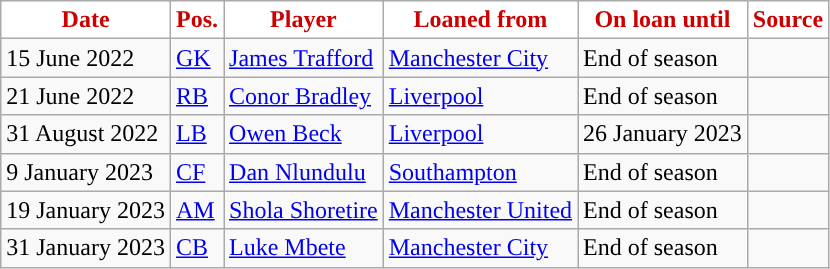<table class="wikitable plainrowheaders sortable">
<tr>
<th style="background:#ffffff;color:#cc0000;">Date</th>
<th style="background:#ffffff;color:#cc0000;">Pos.</th>
<th style="background:#ffffff;color:#cc0000;">Player</th>
<th style="background:#ffffff;color:#cc0000;">Loaned from</th>
<th style="background:#ffffff;color:#cc0000;">On loan until</th>
<th style="background:#ffffff;color:#cc0000;">Source</th>
</tr>
<tr>
<td>15 June 2022</td>
<td><a href='#'>GK</a></td>
<td> <a href='#'>James Trafford</a></td>
<td> <a href='#'>Manchester City</a></td>
<td>End of season</td>
<td></td>
</tr>
<tr>
<td>21 June 2022</td>
<td><a href='#'>RB</a></td>
<td> <a href='#'>Conor Bradley</a></td>
<td> <a href='#'>Liverpool</a></td>
<td>End of season</td>
<td></td>
</tr>
<tr>
<td>31 August 2022</td>
<td><a href='#'>LB</a></td>
<td> <a href='#'>Owen Beck</a></td>
<td> <a href='#'>Liverpool</a></td>
<td>26 January 2023</td>
<td></td>
</tr>
<tr>
<td>9 January 2023</td>
<td><a href='#'>CF</a></td>
<td> <a href='#'>Dan Nlundulu</a></td>
<td> <a href='#'>Southampton</a></td>
<td>End of season</td>
<td></td>
</tr>
<tr>
<td>19 January 2023</td>
<td><a href='#'>AM</a></td>
<td> <a href='#'>Shola Shoretire</a></td>
<td> <a href='#'>Manchester United</a></td>
<td>End of season</td>
<td></td>
</tr>
<tr>
<td>31 January 2023</td>
<td><a href='#'>CB</a></td>
<td> <a href='#'>Luke Mbete</a></td>
<td> <a href='#'>Manchester City</a></td>
<td>End of season</td>
<td></td>
</tr>
</table>
